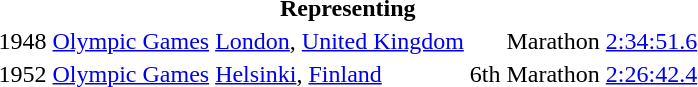<table>
<tr>
<th colspan="6">Representing </th>
</tr>
<tr>
<td>1948</td>
<td><a href='#'>Olympic Games</a></td>
<td><a href='#'>London</a>, <a href='#'>United Kingdom</a></td>
<td></td>
<td>Marathon</td>
<td><a href='#'>2:34:51.6</a></td>
</tr>
<tr>
<td>1952</td>
<td><a href='#'>Olympic Games</a></td>
<td><a href='#'>Helsinki</a>, <a href='#'>Finland</a></td>
<td>6th</td>
<td>Marathon</td>
<td><a href='#'>2:26:42.4</a></td>
</tr>
</table>
